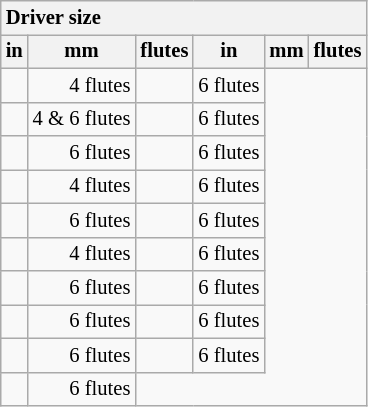<table class="wikitable floatright" style="text-align:right; font-size: 86%">
<tr>
<th colspan=6 style="text-align:left">Driver size</th>
</tr>
<tr style="text-align:left">
<th>in</th>
<th>mm</th>
<th>flutes</th>
<th>in</th>
<th>mm</th>
<th>flutes</th>
</tr>
<tr>
<td></td>
<td>4 flutes</td>
<td></td>
<td>6 flutes</td>
</tr>
<tr>
<td></td>
<td>4 & 6 flutes</td>
<td></td>
<td>6 flutes</td>
</tr>
<tr>
<td></td>
<td>6 flutes</td>
<td></td>
<td>6 flutes</td>
</tr>
<tr>
<td></td>
<td>4 flutes</td>
<td></td>
<td>6 flutes</td>
</tr>
<tr>
<td></td>
<td>6 flutes</td>
<td></td>
<td>6 flutes</td>
</tr>
<tr>
<td></td>
<td>4 flutes</td>
<td></td>
<td>6 flutes</td>
</tr>
<tr>
<td></td>
<td>6 flutes</td>
<td></td>
<td>6 flutes</td>
</tr>
<tr>
<td></td>
<td>6 flutes</td>
<td></td>
<td>6 flutes</td>
</tr>
<tr>
<td></td>
<td>6 flutes</td>
<td></td>
<td>6 flutes</td>
</tr>
<tr>
<td></td>
<td>6 flutes</td>
</tr>
</table>
